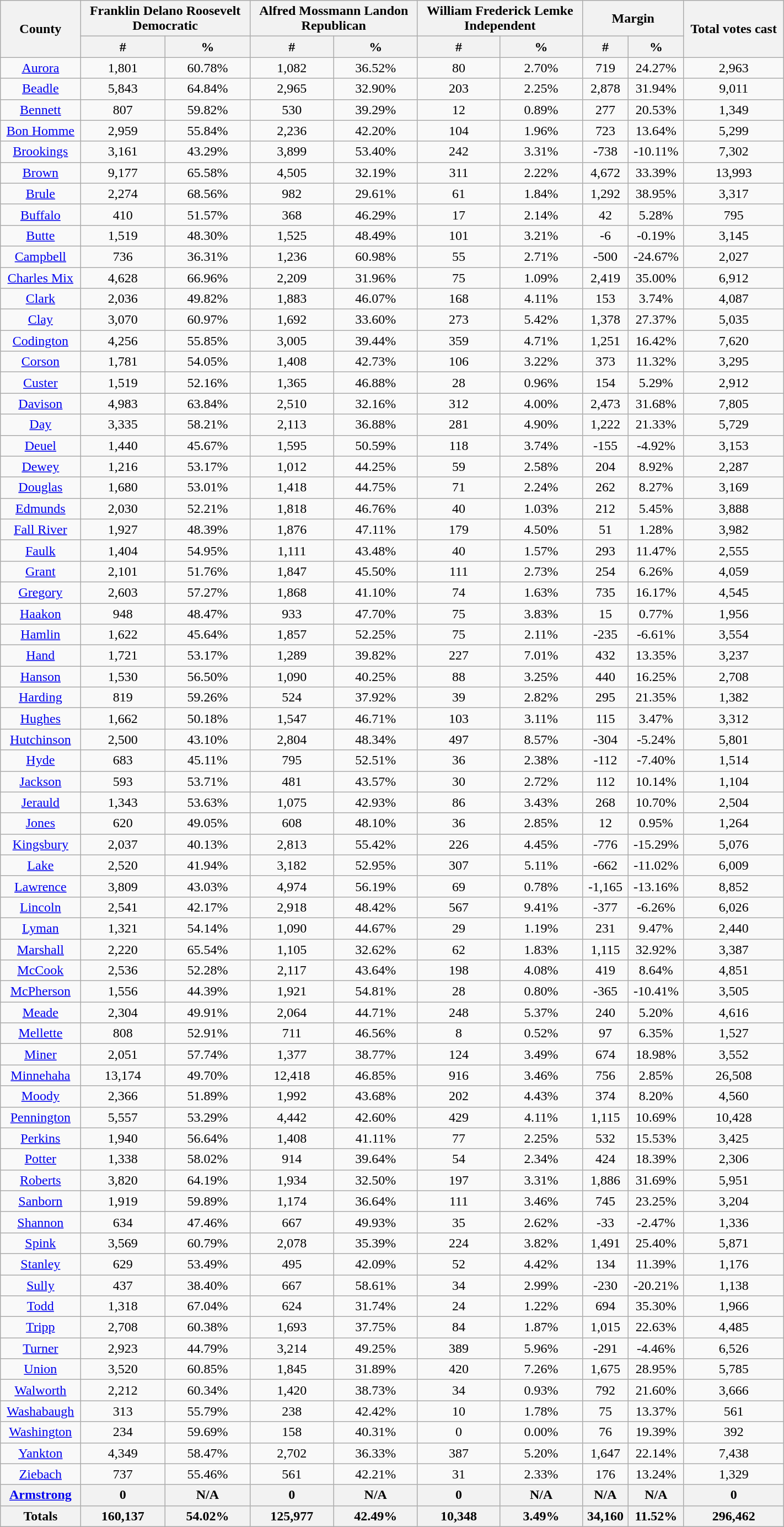<table class="wikitable sortable" width="75%">
<tr>
<th rowspan="2">County</th>
<th colspan="2">Franklin Delano Roosevelt<br>Democratic</th>
<th colspan="2">Alfred Mossmann Landon<br>Republican</th>
<th colspan="2">William Frederick Lemke<br>Independent</th>
<th colspan="2">Margin</th>
<th rowspan="2">Total votes cast</th>
</tr>
<tr style="text-align:center;">
<th data-sort-type="number">#</th>
<th data-sort-type="number">%</th>
<th data-sort-type="number">#</th>
<th data-sort-type="number">%</th>
<th data-sort-type="number">#</th>
<th data-sort-type="number">%</th>
<th data-sort-type="number">#</th>
<th data-sort-type="number">%</th>
</tr>
<tr style="text-align:center;">
<td><a href='#'>Aurora</a></td>
<td>1,801</td>
<td>60.78%</td>
<td>1,082</td>
<td>36.52%</td>
<td>80</td>
<td>2.70%</td>
<td>719</td>
<td>24.27%</td>
<td>2,963</td>
</tr>
<tr style="text-align:center;">
<td><a href='#'>Beadle</a></td>
<td>5,843</td>
<td>64.84%</td>
<td>2,965</td>
<td>32.90%</td>
<td>203</td>
<td>2.25%</td>
<td>2,878</td>
<td>31.94%</td>
<td>9,011</td>
</tr>
<tr style="text-align:center;">
<td><a href='#'>Bennett</a></td>
<td>807</td>
<td>59.82%</td>
<td>530</td>
<td>39.29%</td>
<td>12</td>
<td>0.89%</td>
<td>277</td>
<td>20.53%</td>
<td>1,349</td>
</tr>
<tr style="text-align:center;">
<td><a href='#'>Bon Homme</a></td>
<td>2,959</td>
<td>55.84%</td>
<td>2,236</td>
<td>42.20%</td>
<td>104</td>
<td>1.96%</td>
<td>723</td>
<td>13.64%</td>
<td>5,299</td>
</tr>
<tr style="text-align:center;">
<td><a href='#'>Brookings</a></td>
<td>3,161</td>
<td>43.29%</td>
<td>3,899</td>
<td>53.40%</td>
<td>242</td>
<td>3.31%</td>
<td>-738</td>
<td>-10.11%</td>
<td>7,302</td>
</tr>
<tr style="text-align:center;">
<td><a href='#'>Brown</a></td>
<td>9,177</td>
<td>65.58%</td>
<td>4,505</td>
<td>32.19%</td>
<td>311</td>
<td>2.22%</td>
<td>4,672</td>
<td>33.39%</td>
<td>13,993</td>
</tr>
<tr style="text-align:center;">
<td><a href='#'>Brule</a></td>
<td>2,274</td>
<td>68.56%</td>
<td>982</td>
<td>29.61%</td>
<td>61</td>
<td>1.84%</td>
<td>1,292</td>
<td>38.95%</td>
<td>3,317</td>
</tr>
<tr style="text-align:center;">
<td><a href='#'>Buffalo</a></td>
<td>410</td>
<td>51.57%</td>
<td>368</td>
<td>46.29%</td>
<td>17</td>
<td>2.14%</td>
<td>42</td>
<td>5.28%</td>
<td>795</td>
</tr>
<tr style="text-align:center;">
<td><a href='#'>Butte</a></td>
<td>1,519</td>
<td>48.30%</td>
<td>1,525</td>
<td>48.49%</td>
<td>101</td>
<td>3.21%</td>
<td>-6</td>
<td>-0.19%</td>
<td>3,145</td>
</tr>
<tr style="text-align:center;">
<td><a href='#'>Campbell</a></td>
<td>736</td>
<td>36.31%</td>
<td>1,236</td>
<td>60.98%</td>
<td>55</td>
<td>2.71%</td>
<td>-500</td>
<td>-24.67%</td>
<td>2,027</td>
</tr>
<tr style="text-align:center;">
<td><a href='#'>Charles Mix</a></td>
<td>4,628</td>
<td>66.96%</td>
<td>2,209</td>
<td>31.96%</td>
<td>75</td>
<td>1.09%</td>
<td>2,419</td>
<td>35.00%</td>
<td>6,912</td>
</tr>
<tr style="text-align:center;">
<td><a href='#'>Clark</a></td>
<td>2,036</td>
<td>49.82%</td>
<td>1,883</td>
<td>46.07%</td>
<td>168</td>
<td>4.11%</td>
<td>153</td>
<td>3.74%</td>
<td>4,087</td>
</tr>
<tr style="text-align:center;">
<td><a href='#'>Clay</a></td>
<td>3,070</td>
<td>60.97%</td>
<td>1,692</td>
<td>33.60%</td>
<td>273</td>
<td>5.42%</td>
<td>1,378</td>
<td>27.37%</td>
<td>5,035</td>
</tr>
<tr style="text-align:center;">
<td><a href='#'>Codington</a></td>
<td>4,256</td>
<td>55.85%</td>
<td>3,005</td>
<td>39.44%</td>
<td>359</td>
<td>4.71%</td>
<td>1,251</td>
<td>16.42%</td>
<td>7,620</td>
</tr>
<tr style="text-align:center;">
<td><a href='#'>Corson</a></td>
<td>1,781</td>
<td>54.05%</td>
<td>1,408</td>
<td>42.73%</td>
<td>106</td>
<td>3.22%</td>
<td>373</td>
<td>11.32%</td>
<td>3,295</td>
</tr>
<tr style="text-align:center;">
<td><a href='#'>Custer</a></td>
<td>1,519</td>
<td>52.16%</td>
<td>1,365</td>
<td>46.88%</td>
<td>28</td>
<td>0.96%</td>
<td>154</td>
<td>5.29%</td>
<td>2,912</td>
</tr>
<tr style="text-align:center;">
<td><a href='#'>Davison</a></td>
<td>4,983</td>
<td>63.84%</td>
<td>2,510</td>
<td>32.16%</td>
<td>312</td>
<td>4.00%</td>
<td>2,473</td>
<td>31.68%</td>
<td>7,805</td>
</tr>
<tr style="text-align:center;">
<td><a href='#'>Day</a></td>
<td>3,335</td>
<td>58.21%</td>
<td>2,113</td>
<td>36.88%</td>
<td>281</td>
<td>4.90%</td>
<td>1,222</td>
<td>21.33%</td>
<td>5,729</td>
</tr>
<tr style="text-align:center;">
<td><a href='#'>Deuel</a></td>
<td>1,440</td>
<td>45.67%</td>
<td>1,595</td>
<td>50.59%</td>
<td>118</td>
<td>3.74%</td>
<td>-155</td>
<td>-4.92%</td>
<td>3,153</td>
</tr>
<tr style="text-align:center;">
<td><a href='#'>Dewey</a></td>
<td>1,216</td>
<td>53.17%</td>
<td>1,012</td>
<td>44.25%</td>
<td>59</td>
<td>2.58%</td>
<td>204</td>
<td>8.92%</td>
<td>2,287</td>
</tr>
<tr style="text-align:center;">
<td><a href='#'>Douglas</a></td>
<td>1,680</td>
<td>53.01%</td>
<td>1,418</td>
<td>44.75%</td>
<td>71</td>
<td>2.24%</td>
<td>262</td>
<td>8.27%</td>
<td>3,169</td>
</tr>
<tr style="text-align:center;">
<td><a href='#'>Edmunds</a></td>
<td>2,030</td>
<td>52.21%</td>
<td>1,818</td>
<td>46.76%</td>
<td>40</td>
<td>1.03%</td>
<td>212</td>
<td>5.45%</td>
<td>3,888</td>
</tr>
<tr style="text-align:center;">
<td><a href='#'>Fall River</a></td>
<td>1,927</td>
<td>48.39%</td>
<td>1,876</td>
<td>47.11%</td>
<td>179</td>
<td>4.50%</td>
<td>51</td>
<td>1.28%</td>
<td>3,982</td>
</tr>
<tr style="text-align:center;">
<td><a href='#'>Faulk</a></td>
<td>1,404</td>
<td>54.95%</td>
<td>1,111</td>
<td>43.48%</td>
<td>40</td>
<td>1.57%</td>
<td>293</td>
<td>11.47%</td>
<td>2,555</td>
</tr>
<tr style="text-align:center;">
<td><a href='#'>Grant</a></td>
<td>2,101</td>
<td>51.76%</td>
<td>1,847</td>
<td>45.50%</td>
<td>111</td>
<td>2.73%</td>
<td>254</td>
<td>6.26%</td>
<td>4,059</td>
</tr>
<tr style="text-align:center;">
<td><a href='#'>Gregory</a></td>
<td>2,603</td>
<td>57.27%</td>
<td>1,868</td>
<td>41.10%</td>
<td>74</td>
<td>1.63%</td>
<td>735</td>
<td>16.17%</td>
<td>4,545</td>
</tr>
<tr style="text-align:center;">
<td><a href='#'>Haakon</a></td>
<td>948</td>
<td>48.47%</td>
<td>933</td>
<td>47.70%</td>
<td>75</td>
<td>3.83%</td>
<td>15</td>
<td>0.77%</td>
<td>1,956</td>
</tr>
<tr style="text-align:center;">
<td><a href='#'>Hamlin</a></td>
<td>1,622</td>
<td>45.64%</td>
<td>1,857</td>
<td>52.25%</td>
<td>75</td>
<td>2.11%</td>
<td>-235</td>
<td>-6.61%</td>
<td>3,554</td>
</tr>
<tr style="text-align:center;">
<td><a href='#'>Hand</a></td>
<td>1,721</td>
<td>53.17%</td>
<td>1,289</td>
<td>39.82%</td>
<td>227</td>
<td>7.01%</td>
<td>432</td>
<td>13.35%</td>
<td>3,237</td>
</tr>
<tr style="text-align:center;">
<td><a href='#'>Hanson</a></td>
<td>1,530</td>
<td>56.50%</td>
<td>1,090</td>
<td>40.25%</td>
<td>88</td>
<td>3.25%</td>
<td>440</td>
<td>16.25%</td>
<td>2,708</td>
</tr>
<tr style="text-align:center;">
<td><a href='#'>Harding</a></td>
<td>819</td>
<td>59.26%</td>
<td>524</td>
<td>37.92%</td>
<td>39</td>
<td>2.82%</td>
<td>295</td>
<td>21.35%</td>
<td>1,382</td>
</tr>
<tr style="text-align:center;">
<td><a href='#'>Hughes</a></td>
<td>1,662</td>
<td>50.18%</td>
<td>1,547</td>
<td>46.71%</td>
<td>103</td>
<td>3.11%</td>
<td>115</td>
<td>3.47%</td>
<td>3,312</td>
</tr>
<tr style="text-align:center;">
<td><a href='#'>Hutchinson</a></td>
<td>2,500</td>
<td>43.10%</td>
<td>2,804</td>
<td>48.34%</td>
<td>497</td>
<td>8.57%</td>
<td>-304</td>
<td>-5.24%</td>
<td>5,801</td>
</tr>
<tr style="text-align:center;">
<td><a href='#'>Hyde</a></td>
<td>683</td>
<td>45.11%</td>
<td>795</td>
<td>52.51%</td>
<td>36</td>
<td>2.38%</td>
<td>-112</td>
<td>-7.40%</td>
<td>1,514</td>
</tr>
<tr style="text-align:center;">
<td><a href='#'>Jackson</a></td>
<td>593</td>
<td>53.71%</td>
<td>481</td>
<td>43.57%</td>
<td>30</td>
<td>2.72%</td>
<td>112</td>
<td>10.14%</td>
<td>1,104</td>
</tr>
<tr style="text-align:center;">
<td><a href='#'>Jerauld</a></td>
<td>1,343</td>
<td>53.63%</td>
<td>1,075</td>
<td>42.93%</td>
<td>86</td>
<td>3.43%</td>
<td>268</td>
<td>10.70%</td>
<td>2,504</td>
</tr>
<tr style="text-align:center;">
<td><a href='#'>Jones</a></td>
<td>620</td>
<td>49.05%</td>
<td>608</td>
<td>48.10%</td>
<td>36</td>
<td>2.85%</td>
<td>12</td>
<td>0.95%</td>
<td>1,264</td>
</tr>
<tr style="text-align:center;">
<td><a href='#'>Kingsbury</a></td>
<td>2,037</td>
<td>40.13%</td>
<td>2,813</td>
<td>55.42%</td>
<td>226</td>
<td>4.45%</td>
<td>-776</td>
<td>-15.29%</td>
<td>5,076</td>
</tr>
<tr style="text-align:center;">
<td><a href='#'>Lake</a></td>
<td>2,520</td>
<td>41.94%</td>
<td>3,182</td>
<td>52.95%</td>
<td>307</td>
<td>5.11%</td>
<td>-662</td>
<td>-11.02%</td>
<td>6,009</td>
</tr>
<tr style="text-align:center;">
<td><a href='#'>Lawrence</a></td>
<td>3,809</td>
<td>43.03%</td>
<td>4,974</td>
<td>56.19%</td>
<td>69</td>
<td>0.78%</td>
<td>-1,165</td>
<td>-13.16%</td>
<td>8,852</td>
</tr>
<tr style="text-align:center;">
<td><a href='#'>Lincoln</a></td>
<td>2,541</td>
<td>42.17%</td>
<td>2,918</td>
<td>48.42%</td>
<td>567</td>
<td>9.41%</td>
<td>-377</td>
<td>-6.26%</td>
<td>6,026</td>
</tr>
<tr style="text-align:center;">
<td><a href='#'>Lyman</a></td>
<td>1,321</td>
<td>54.14%</td>
<td>1,090</td>
<td>44.67%</td>
<td>29</td>
<td>1.19%</td>
<td>231</td>
<td>9.47%</td>
<td>2,440</td>
</tr>
<tr style="text-align:center;">
<td><a href='#'>Marshall</a></td>
<td>2,220</td>
<td>65.54%</td>
<td>1,105</td>
<td>32.62%</td>
<td>62</td>
<td>1.83%</td>
<td>1,115</td>
<td>32.92%</td>
<td>3,387</td>
</tr>
<tr style="text-align:center;">
<td><a href='#'>McCook</a></td>
<td>2,536</td>
<td>52.28%</td>
<td>2,117</td>
<td>43.64%</td>
<td>198</td>
<td>4.08%</td>
<td>419</td>
<td>8.64%</td>
<td>4,851</td>
</tr>
<tr style="text-align:center;">
<td><a href='#'>McPherson</a></td>
<td>1,556</td>
<td>44.39%</td>
<td>1,921</td>
<td>54.81%</td>
<td>28</td>
<td>0.80%</td>
<td>-365</td>
<td>-10.41%</td>
<td>3,505</td>
</tr>
<tr style="text-align:center;">
<td><a href='#'>Meade</a></td>
<td>2,304</td>
<td>49.91%</td>
<td>2,064</td>
<td>44.71%</td>
<td>248</td>
<td>5.37%</td>
<td>240</td>
<td>5.20%</td>
<td>4,616</td>
</tr>
<tr style="text-align:center;">
<td><a href='#'>Mellette</a></td>
<td>808</td>
<td>52.91%</td>
<td>711</td>
<td>46.56%</td>
<td>8</td>
<td>0.52%</td>
<td>97</td>
<td>6.35%</td>
<td>1,527</td>
</tr>
<tr style="text-align:center;">
<td><a href='#'>Miner</a></td>
<td>2,051</td>
<td>57.74%</td>
<td>1,377</td>
<td>38.77%</td>
<td>124</td>
<td>3.49%</td>
<td>674</td>
<td>18.98%</td>
<td>3,552</td>
</tr>
<tr style="text-align:center;">
<td><a href='#'>Minnehaha</a></td>
<td>13,174</td>
<td>49.70%</td>
<td>12,418</td>
<td>46.85%</td>
<td>916</td>
<td>3.46%</td>
<td>756</td>
<td>2.85%</td>
<td>26,508</td>
</tr>
<tr style="text-align:center;">
<td><a href='#'>Moody</a></td>
<td>2,366</td>
<td>51.89%</td>
<td>1,992</td>
<td>43.68%</td>
<td>202</td>
<td>4.43%</td>
<td>374</td>
<td>8.20%</td>
<td>4,560</td>
</tr>
<tr style="text-align:center;">
<td><a href='#'>Pennington</a></td>
<td>5,557</td>
<td>53.29%</td>
<td>4,442</td>
<td>42.60%</td>
<td>429</td>
<td>4.11%</td>
<td>1,115</td>
<td>10.69%</td>
<td>10,428</td>
</tr>
<tr style="text-align:center;">
<td><a href='#'>Perkins</a></td>
<td>1,940</td>
<td>56.64%</td>
<td>1,408</td>
<td>41.11%</td>
<td>77</td>
<td>2.25%</td>
<td>532</td>
<td>15.53%</td>
<td>3,425</td>
</tr>
<tr style="text-align:center;">
<td><a href='#'>Potter</a></td>
<td>1,338</td>
<td>58.02%</td>
<td>914</td>
<td>39.64%</td>
<td>54</td>
<td>2.34%</td>
<td>424</td>
<td>18.39%</td>
<td>2,306</td>
</tr>
<tr style="text-align:center;">
<td><a href='#'>Roberts</a></td>
<td>3,820</td>
<td>64.19%</td>
<td>1,934</td>
<td>32.50%</td>
<td>197</td>
<td>3.31%</td>
<td>1,886</td>
<td>31.69%</td>
<td>5,951</td>
</tr>
<tr style="text-align:center;">
<td><a href='#'>Sanborn</a></td>
<td>1,919</td>
<td>59.89%</td>
<td>1,174</td>
<td>36.64%</td>
<td>111</td>
<td>3.46%</td>
<td>745</td>
<td>23.25%</td>
<td>3,204</td>
</tr>
<tr style="text-align:center;">
<td><a href='#'>Shannon</a></td>
<td>634</td>
<td>47.46%</td>
<td>667</td>
<td>49.93%</td>
<td>35</td>
<td>2.62%</td>
<td>-33</td>
<td>-2.47%</td>
<td>1,336</td>
</tr>
<tr style="text-align:center;">
<td><a href='#'>Spink</a></td>
<td>3,569</td>
<td>60.79%</td>
<td>2,078</td>
<td>35.39%</td>
<td>224</td>
<td>3.82%</td>
<td>1,491</td>
<td>25.40%</td>
<td>5,871</td>
</tr>
<tr style="text-align:center;">
<td><a href='#'>Stanley</a></td>
<td>629</td>
<td>53.49%</td>
<td>495</td>
<td>42.09%</td>
<td>52</td>
<td>4.42%</td>
<td>134</td>
<td>11.39%</td>
<td>1,176</td>
</tr>
<tr style="text-align:center;">
<td><a href='#'>Sully</a></td>
<td>437</td>
<td>38.40%</td>
<td>667</td>
<td>58.61%</td>
<td>34</td>
<td>2.99%</td>
<td>-230</td>
<td>-20.21%</td>
<td>1,138</td>
</tr>
<tr style="text-align:center;">
<td><a href='#'>Todd</a></td>
<td>1,318</td>
<td>67.04%</td>
<td>624</td>
<td>31.74%</td>
<td>24</td>
<td>1.22%</td>
<td>694</td>
<td>35.30%</td>
<td>1,966</td>
</tr>
<tr style="text-align:center;">
<td><a href='#'>Tripp</a></td>
<td>2,708</td>
<td>60.38%</td>
<td>1,693</td>
<td>37.75%</td>
<td>84</td>
<td>1.87%</td>
<td>1,015</td>
<td>22.63%</td>
<td>4,485</td>
</tr>
<tr style="text-align:center;">
<td><a href='#'>Turner</a></td>
<td>2,923</td>
<td>44.79%</td>
<td>3,214</td>
<td>49.25%</td>
<td>389</td>
<td>5.96%</td>
<td>-291</td>
<td>-4.46%</td>
<td>6,526</td>
</tr>
<tr style="text-align:center;">
<td><a href='#'>Union</a></td>
<td>3,520</td>
<td>60.85%</td>
<td>1,845</td>
<td>31.89%</td>
<td>420</td>
<td>7.26%</td>
<td>1,675</td>
<td>28.95%</td>
<td>5,785</td>
</tr>
<tr style="text-align:center;">
<td><a href='#'>Walworth</a></td>
<td>2,212</td>
<td>60.34%</td>
<td>1,420</td>
<td>38.73%</td>
<td>34</td>
<td>0.93%</td>
<td>792</td>
<td>21.60%</td>
<td>3,666</td>
</tr>
<tr style="text-align:center;">
<td><a href='#'>Washabaugh</a></td>
<td>313</td>
<td>55.79%</td>
<td>238</td>
<td>42.42%</td>
<td>10</td>
<td>1.78%</td>
<td>75</td>
<td>13.37%</td>
<td>561</td>
</tr>
<tr style="text-align:center;">
<td><a href='#'>Washington</a></td>
<td>234</td>
<td>59.69%</td>
<td>158</td>
<td>40.31%</td>
<td>0</td>
<td>0.00%</td>
<td>76</td>
<td>19.39%</td>
<td>392</td>
</tr>
<tr style="text-align:center;">
<td><a href='#'>Yankton</a></td>
<td>4,349</td>
<td>58.47%</td>
<td>2,702</td>
<td>36.33%</td>
<td>387</td>
<td>5.20%</td>
<td>1,647</td>
<td>22.14%</td>
<td>7,438</td>
</tr>
<tr style="text-align:center;">
<td><a href='#'>Ziebach</a></td>
<td>737</td>
<td>55.46%</td>
<td>561</td>
<td>42.21%</td>
<td>31</td>
<td>2.33%</td>
<td>176</td>
<td>13.24%</td>
<td>1,329</td>
</tr>
<tr style="text-align:center;">
<th><a href='#'>Armstrong</a></th>
<th>0</th>
<th>N/A</th>
<th>0</th>
<th>N/A</th>
<th>0</th>
<th>N/A</th>
<th>N/A</th>
<th>N/A</th>
<th>0</th>
</tr>
<tr style="text-align:center;">
<th>Totals</th>
<th>160,137</th>
<th>54.02%</th>
<th>125,977</th>
<th>42.49%</th>
<th>10,348</th>
<th>3.49%</th>
<th>34,160</th>
<th>11.52%</th>
<th>296,462</th>
</tr>
</table>
